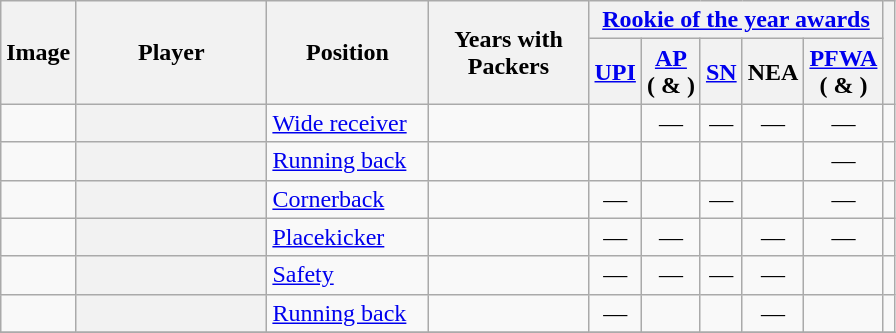<table class="wikitable sortable" style="text-align: center;">
<tr>
<th scope="col" rowspan="2" class="unsortable">Image</th>
<th scope="col" rowspan="2" width=120px>Player</th>
<th scope="col" rowspan="2" width=100px>Position</th>
<th scope="col" rowspan="2" width=100px>Years with Packers</th>
<th scope="colgroup" colspan="5"><a href='#'>Rookie of the year awards</a></th>
<th scope="col" rowspan="2" class="unsortable"></th>
</tr>
<tr>
<th scope="col"><a href='#'>UPI</a></th>
<th scope="col"><a href='#'>AP</a><br>( & )</th>
<th scope="col"><a href='#'>SN</a></th>
<th scope="col">NEA<br></th>
<th scope="col"><a href='#'>PFWA</a><br>( & )</th>
</tr>
<tr>
<td></td>
<th scope="row" style="text-align: left;"></th>
<td style="text-align: left;"><a href='#'>Wide receiver</a></td>
<td></td>
<td></td>
<td>—</td>
<td>—</td>
<td>—</td>
<td>—</td>
<td></td>
</tr>
<tr>
<td></td>
<th scope="row" style="text-align: left;"></th>
<td style="text-align: left;"><a href='#'>Running back</a></td>
<td></td>
<td></td>
<td></td>
<td></td>
<td></td>
<td>—</td>
<td></td>
</tr>
<tr>
<td></td>
<th scope="row" style="text-align: left;"></th>
<td style="text-align: left;"><a href='#'>Cornerback</a></td>
<td></td>
<td>—</td>
<td></td>
<td>—</td>
<td></td>
<td>—</td>
<td></td>
</tr>
<tr>
<td></td>
<th scope="row" style="text-align: left;"></th>
<td style="text-align: left;"><a href='#'>Placekicker</a></td>
<td></td>
<td>—</td>
<td>—</td>
<td></td>
<td>—</td>
<td>—</td>
<td></td>
</tr>
<tr>
<td></td>
<th scope="row" style="text-align: left;"></th>
<td style="text-align: left;"><a href='#'>Safety</a></td>
<td></td>
<td>—</td>
<td>—</td>
<td>—</td>
<td>—</td>
<td></td>
<td></td>
</tr>
<tr>
<td></td>
<th scope="row" style="text-align: left;"></th>
<td style="text-align: left;"><a href='#'>Running back</a></td>
<td></td>
<td>—</td>
<td></td>
<td></td>
<td>—</td>
<td></td>
<td></td>
</tr>
<tr>
</tr>
</table>
